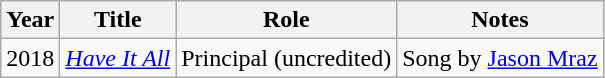<table class="wikitable sortable">
<tr>
<th>Year</th>
<th>Title</th>
<th>Role</th>
<th>Notes</th>
</tr>
<tr>
<td>2018</td>
<td><em><a href='#'>Have It All</a></em></td>
<td>Principal (uncredited)</td>
<td>Song by <a href='#'>Jason Mraz</a></td>
</tr>
</table>
